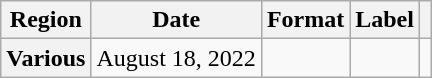<table class="wikitable plainrowheaders" style="text-align:center">
<tr>
<th>Region</th>
<th>Date</th>
<th>Format</th>
<th>Label</th>
<th></th>
</tr>
<tr>
<th scope="row">Various</th>
<td>August 18, 2022</td>
<td></td>
<td></td>
<td></td>
</tr>
</table>
